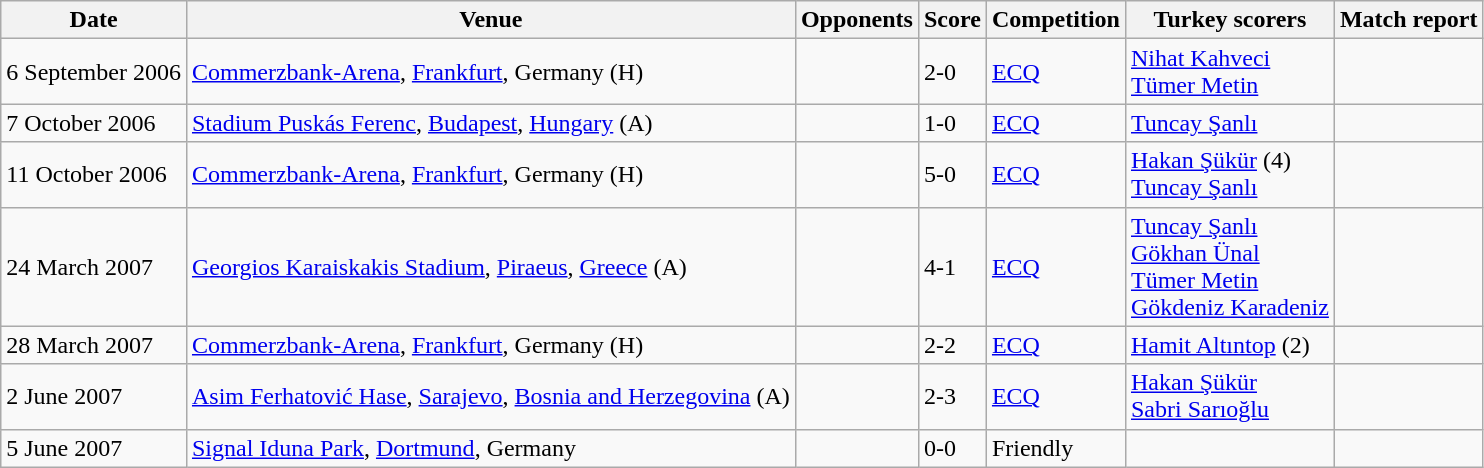<table class="wikitable">
<tr>
<th>Date</th>
<th>Venue</th>
<th>Opponents</th>
<th>Score</th>
<th>Competition</th>
<th>Turkey scorers</th>
<th>Match report</th>
</tr>
<tr>
<td>6 September 2006</td>
<td><a href='#'>Commerzbank-Arena</a>, <a href='#'>Frankfurt</a>, Germany (H)</td>
<td></td>
<td>2-0</td>
<td><a href='#'>ECQ</a></td>
<td><a href='#'>Nihat Kahveci</a><br><a href='#'>Tümer Metin</a></td>
<td></td>
</tr>
<tr>
<td>7 October 2006</td>
<td><a href='#'>Stadium Puskás Ferenc</a>, <a href='#'>Budapest</a>, <a href='#'>Hungary</a> (A)</td>
<td></td>
<td>1-0</td>
<td><a href='#'>ECQ</a></td>
<td><a href='#'>Tuncay Şanlı</a></td>
<td></td>
</tr>
<tr>
<td>11 October 2006</td>
<td><a href='#'>Commerzbank-Arena</a>, <a href='#'>Frankfurt</a>, Germany (H)</td>
<td></td>
<td>5-0</td>
<td><a href='#'>ECQ</a></td>
<td><a href='#'>Hakan Şükür</a> (4)<br><a href='#'>Tuncay Şanlı</a></td>
<td></td>
</tr>
<tr>
<td>24 March 2007</td>
<td><a href='#'>Georgios Karaiskakis Stadium</a>, <a href='#'>Piraeus</a>, <a href='#'>Greece</a> (A)</td>
<td></td>
<td>4-1</td>
<td><a href='#'>ECQ</a></td>
<td><a href='#'>Tuncay Şanlı</a><br><a href='#'>Gökhan Ünal</a><br><a href='#'>Tümer Metin</a><br><a href='#'>Gökdeniz Karadeniz</a></td>
<td></td>
</tr>
<tr>
<td>28 March 2007</td>
<td><a href='#'>Commerzbank-Arena</a>, <a href='#'>Frankfurt</a>, Germany (H)</td>
<td></td>
<td>2-2</td>
<td><a href='#'>ECQ</a></td>
<td><a href='#'>Hamit Altıntop</a> (2)</td>
<td></td>
</tr>
<tr>
<td>2 June 2007</td>
<td><a href='#'>Asim Ferhatović Hase</a>, <a href='#'>Sarajevo</a>, <a href='#'>Bosnia and Herzegovina</a> (A)</td>
<td></td>
<td>2-3</td>
<td><a href='#'>ECQ</a></td>
<td><a href='#'>Hakan Şükür</a><br><a href='#'>Sabri Sarıoğlu</a></td>
<td></td>
</tr>
<tr>
<td>5 June 2007</td>
<td><a href='#'>Signal Iduna Park</a>, <a href='#'>Dortmund</a>, Germany</td>
<td></td>
<td>0-0</td>
<td>Friendly</td>
<td></td>
<td> </td>
</tr>
</table>
